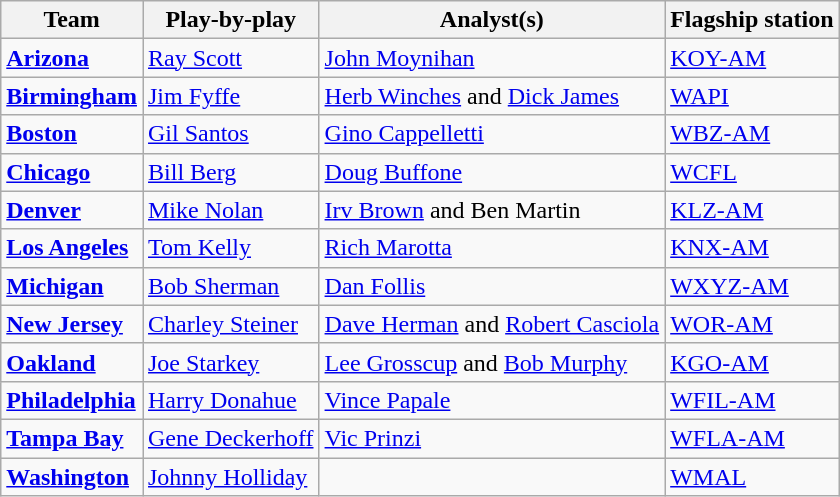<table class="wikitable">
<tr>
<th>Team</th>
<th>Play-by-play</th>
<th>Analyst(s)</th>
<th>Flagship station</th>
</tr>
<tr>
<td><strong><a href='#'>Arizona</a></strong></td>
<td><a href='#'>Ray Scott</a></td>
<td><a href='#'>John Moynihan</a></td>
<td><a href='#'>KOY-AM</a></td>
</tr>
<tr>
<td><strong><a href='#'>Birmingham</a></strong></td>
<td><a href='#'>Jim Fyffe</a></td>
<td><a href='#'>Herb Winches</a> and <a href='#'>Dick James</a></td>
<td><a href='#'>WAPI</a></td>
</tr>
<tr>
<td><strong><a href='#'>Boston</a></strong></td>
<td><a href='#'>Gil Santos</a></td>
<td><a href='#'>Gino Cappelletti</a></td>
<td><a href='#'>WBZ-AM</a></td>
</tr>
<tr>
<td><strong><a href='#'>Chicago</a></strong></td>
<td><a href='#'>Bill Berg</a></td>
<td><a href='#'>Doug Buffone</a></td>
<td><a href='#'>WCFL</a></td>
</tr>
<tr>
<td><strong><a href='#'>Denver</a></strong></td>
<td><a href='#'>Mike Nolan</a></td>
<td><a href='#'>Irv Brown</a> and Ben Martin</td>
<td><a href='#'>KLZ-AM</a></td>
</tr>
<tr>
<td><strong><a href='#'>Los Angeles</a></strong></td>
<td><a href='#'>Tom Kelly</a></td>
<td><a href='#'>Rich Marotta</a></td>
<td><a href='#'>KNX-AM</a></td>
</tr>
<tr>
<td><strong><a href='#'>Michigan</a></strong></td>
<td><a href='#'>Bob Sherman</a></td>
<td><a href='#'>Dan Follis</a></td>
<td><a href='#'>WXYZ-AM</a></td>
</tr>
<tr>
<td><strong><a href='#'>New Jersey</a></strong></td>
<td><a href='#'>Charley Steiner</a></td>
<td><a href='#'>Dave Herman</a> and <a href='#'>Robert Casciola</a></td>
<td><a href='#'>WOR-AM</a></td>
</tr>
<tr>
<td><strong><a href='#'>Oakland</a></strong></td>
<td><a href='#'>Joe Starkey</a></td>
<td><a href='#'>Lee Grosscup</a> and <a href='#'>Bob Murphy</a></td>
<td><a href='#'>KGO-AM</a></td>
</tr>
<tr>
<td><strong><a href='#'>Philadelphia</a></strong></td>
<td><a href='#'>Harry Donahue</a></td>
<td><a href='#'>Vince Papale</a></td>
<td><a href='#'>WFIL-AM</a></td>
</tr>
<tr>
<td><strong><a href='#'>Tampa Bay</a></strong></td>
<td><a href='#'>Gene Deckerhoff</a></td>
<td><a href='#'>Vic Prinzi</a></td>
<td><a href='#'>WFLA-AM</a></td>
</tr>
<tr>
<td><strong><a href='#'>Washington</a></strong></td>
<td><a href='#'>Johnny Holliday</a></td>
<td></td>
<td><a href='#'>WMAL</a></td>
</tr>
</table>
